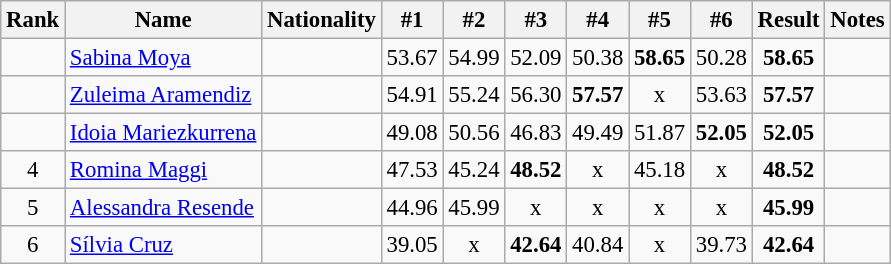<table class="wikitable sortable" style="text-align:center;font-size:95%">
<tr>
<th>Rank</th>
<th>Name</th>
<th>Nationality</th>
<th>#1</th>
<th>#2</th>
<th>#3</th>
<th>#4</th>
<th>#5</th>
<th>#6</th>
<th>Result</th>
<th>Notes</th>
</tr>
<tr>
<td></td>
<td align=left><a href='#'>Sabina Moya</a></td>
<td align=left></td>
<td>53.67</td>
<td>54.99</td>
<td>52.09</td>
<td>50.38</td>
<td><strong>58.65</strong></td>
<td>50.28</td>
<td><strong>58.65</strong></td>
<td></td>
</tr>
<tr>
<td></td>
<td align=left><a href='#'>Zuleima Aramendiz</a></td>
<td align=left></td>
<td>54.91</td>
<td>55.24</td>
<td>56.30</td>
<td><strong>57.57</strong></td>
<td>x</td>
<td>53.63</td>
<td><strong>57.57</strong></td>
<td></td>
</tr>
<tr>
<td></td>
<td align=left><a href='#'>Idoia Mariezkurrena</a></td>
<td align=left></td>
<td>49.08</td>
<td>50.56</td>
<td>46.83</td>
<td>49.49</td>
<td>51.87</td>
<td><strong>52.05</strong></td>
<td><strong>52.05</strong></td>
<td></td>
</tr>
<tr>
<td>4</td>
<td align=left><a href='#'>Romina Maggi</a></td>
<td align=left></td>
<td>47.53</td>
<td>45.24</td>
<td><strong>48.52</strong></td>
<td>x</td>
<td>45.18</td>
<td>x</td>
<td><strong>48.52</strong></td>
<td></td>
</tr>
<tr>
<td>5</td>
<td align=left><a href='#'>Alessandra Resende</a></td>
<td align=left></td>
<td>44.96</td>
<td>45.99</td>
<td>x</td>
<td>x</td>
<td>x</td>
<td>x</td>
<td><strong>45.99</strong></td>
<td></td>
</tr>
<tr>
<td>6</td>
<td align=left><a href='#'>Sílvia Cruz</a></td>
<td align=left></td>
<td>39.05</td>
<td>x</td>
<td><strong>42.64</strong></td>
<td>40.84</td>
<td>x</td>
<td>39.73</td>
<td><strong>42.64</strong></td>
<td></td>
</tr>
</table>
